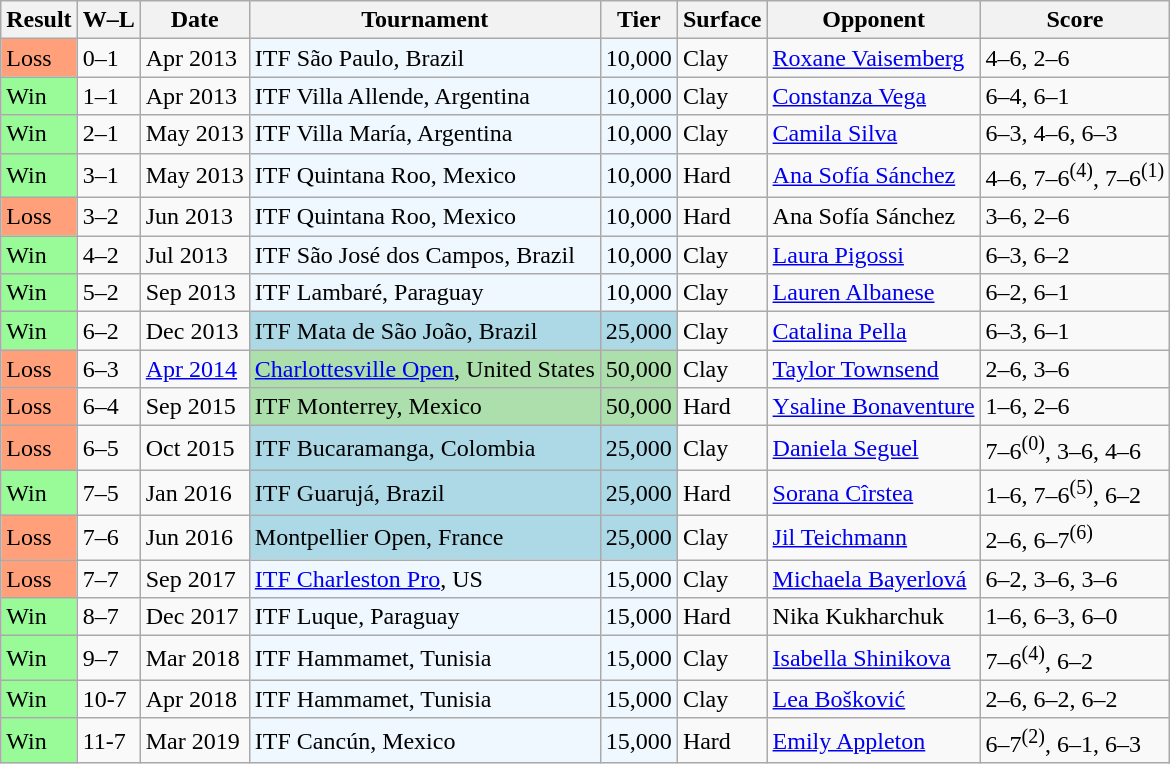<table class="sortable wikitable">
<tr>
<th>Result</th>
<th class="unsortable">W–L</th>
<th>Date</th>
<th>Tournament</th>
<th>Tier</th>
<th>Surface</th>
<th>Opponent</th>
<th class="unsortable">Score</th>
</tr>
<tr>
<td style="background:#ffa07a;">Loss</td>
<td>0–1</td>
<td>Apr 2013</td>
<td style="background:#f0f8ff;">ITF São Paulo, Brazil</td>
<td style="background:#f0f8ff;">10,000</td>
<td>Clay</td>
<td> <a href='#'>Roxane Vaisemberg</a></td>
<td>4–6, 2–6</td>
</tr>
<tr>
<td style="background:#98fb98;">Win</td>
<td>1–1</td>
<td>Apr 2013</td>
<td style="background:#f0f8ff;">ITF Villa Allende, Argentina</td>
<td style="background:#f0f8ff;">10,000</td>
<td>Clay</td>
<td> <a href='#'>Constanza Vega</a></td>
<td>6–4, 6–1</td>
</tr>
<tr>
<td style="background:#98fb98;">Win</td>
<td>2–1</td>
<td>May 2013</td>
<td style="background:#f0f8ff;">ITF Villa María, Argentina</td>
<td style="background:#f0f8ff;">10,000</td>
<td>Clay</td>
<td> <a href='#'>Camila Silva</a></td>
<td>6–3, 4–6, 6–3</td>
</tr>
<tr>
<td style="background:#98fb98;">Win</td>
<td>3–1</td>
<td>May 2013</td>
<td style="background:#f0f8ff;">ITF Quintana Roo, Mexico</td>
<td style="background:#f0f8ff;">10,000</td>
<td>Hard</td>
<td> <a href='#'>Ana Sofía Sánchez</a></td>
<td>4–6, 7–6<sup>(4)</sup>, 7–6<sup>(1)</sup></td>
</tr>
<tr>
<td style="background:#ffa07a;">Loss</td>
<td>3–2</td>
<td>Jun 2013</td>
<td style="background:#f0f8ff;">ITF Quintana Roo, Mexico</td>
<td style="background:#f0f8ff;">10,000</td>
<td>Hard</td>
<td> Ana Sofía Sánchez</td>
<td>3–6, 2–6</td>
</tr>
<tr>
<td style="background:#98fb98;">Win</td>
<td>4–2</td>
<td>Jul 2013</td>
<td style="background:#f0f8ff;">ITF São José dos Campos, Brazil</td>
<td style="background:#f0f8ff;">10,000</td>
<td>Clay</td>
<td> <a href='#'>Laura Pigossi</a></td>
<td>6–3, 6–2</td>
</tr>
<tr>
<td style="background:#98fb98;">Win</td>
<td>5–2</td>
<td>Sep 2013</td>
<td style="background:#f0f8ff;">ITF Lambaré, Paraguay</td>
<td style="background:#f0f8ff;">10,000</td>
<td>Clay</td>
<td> <a href='#'>Lauren Albanese</a></td>
<td>6–2, 6–1</td>
</tr>
<tr>
<td style="background:#98fb98;">Win</td>
<td>6–2</td>
<td>Dec 2013</td>
<td style="background:lightblue;">ITF Mata de São João, Brazil</td>
<td style="background:lightblue;">25,000</td>
<td>Clay</td>
<td> <a href='#'>Catalina Pella</a></td>
<td>6–3, 6–1</td>
</tr>
<tr>
<td style="background:#ffa07a;">Loss</td>
<td>6–3</td>
<td><a href='#'>Apr 2014</a></td>
<td style="background:#addfad;"><a href='#'>Charlottesville Open</a>, United States</td>
<td style="background:#addfad;">50,000</td>
<td>Clay</td>
<td> <a href='#'>Taylor Townsend</a></td>
<td>2–6, 3–6</td>
</tr>
<tr>
<td style="background:#ffa07a;">Loss</td>
<td>6–4</td>
<td>Sep 2015</td>
<td style="background:#addfad;">ITF Monterrey, Mexico</td>
<td style="background:#addfad;">50,000</td>
<td>Hard</td>
<td> <a href='#'>Ysaline Bonaventure</a></td>
<td>1–6, 2–6</td>
</tr>
<tr>
<td style="background:#ffa07a;">Loss</td>
<td>6–5</td>
<td>Oct 2015</td>
<td style="background:lightblue;">ITF Bucaramanga, Colombia</td>
<td style="background:lightblue;">25,000</td>
<td>Clay</td>
<td> <a href='#'>Daniela Seguel</a></td>
<td>7–6<sup>(0)</sup>, 3–6, 4–6</td>
</tr>
<tr>
<td style="background:#98fb98;">Win</td>
<td>7–5</td>
<td>Jan 2016</td>
<td style="background:lightblue;">ITF Guarujá, Brazil</td>
<td style="background:lightblue;">25,000</td>
<td>Hard</td>
<td> <a href='#'>Sorana Cîrstea</a></td>
<td>1–6, 7–6<sup>(5)</sup>, 6–2</td>
</tr>
<tr>
<td style="background:#ffa07a;">Loss</td>
<td>7–6</td>
<td>Jun 2016</td>
<td style="background:lightblue;">Montpellier Open, France</td>
<td style="background:lightblue;">25,000</td>
<td>Clay</td>
<td> <a href='#'>Jil Teichmann</a></td>
<td>2–6, 6–7<sup>(6)</sup></td>
</tr>
<tr>
<td style="background:#ffa07a;">Loss</td>
<td>7–7</td>
<td>Sep 2017</td>
<td style="background:#f0f8ff;"><a href='#'>ITF Charleston Pro</a>, US</td>
<td style="background:#f0f8ff;">15,000</td>
<td>Clay</td>
<td> <a href='#'>Michaela Bayerlová</a></td>
<td>6–2, 3–6, 3–6</td>
</tr>
<tr>
<td style="background:#98fb98;">Win</td>
<td>8–7</td>
<td>Dec 2017</td>
<td style="background:#f0f8ff;">ITF Luque, Paraguay</td>
<td style="background:#f0f8ff;">15,000</td>
<td>Hard</td>
<td> Nika Kukharchuk</td>
<td>1–6, 6–3, 6–0</td>
</tr>
<tr>
<td style="background:#98fb98;">Win</td>
<td>9–7</td>
<td>Mar 2018</td>
<td style="background:#f0f8ff;">ITF Hammamet, Tunisia</td>
<td style="background:#f0f8ff;">15,000</td>
<td>Clay</td>
<td> <a href='#'>Isabella Shinikova</a></td>
<td>7–6<sup>(4)</sup>, 6–2</td>
</tr>
<tr>
<td style="background:#98fb98;">Win</td>
<td>10-7</td>
<td>Apr 2018</td>
<td style="background:#f0f8ff;">ITF Hammamet, Tunisia</td>
<td style="background:#f0f8ff;">15,000</td>
<td>Clay</td>
<td> <a href='#'>Lea Bošković</a></td>
<td>2–6, 6–2, 6–2</td>
</tr>
<tr>
<td style="background:#98fb98;">Win</td>
<td>11-7</td>
<td>Mar 2019</td>
<td style="background:#f0f8ff;">ITF Cancún, Mexico</td>
<td style="background:#f0f8ff;">15,000</td>
<td>Hard</td>
<td> <a href='#'>Emily Appleton</a></td>
<td>6–7<sup>(2)</sup>, 6–1, 6–3</td>
</tr>
</table>
